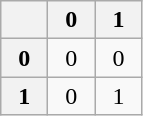<table class="wikitable" style="text-align:center">
<tr>
<th style="width:1.5em"></th>
<th style="width:1.5em">0</th>
<th style="width:1.5em">1</th>
</tr>
<tr>
<th>0</th>
<td>0</td>
<td>0</td>
</tr>
<tr>
<th>1</th>
<td>0</td>
<td>1</td>
</tr>
</table>
